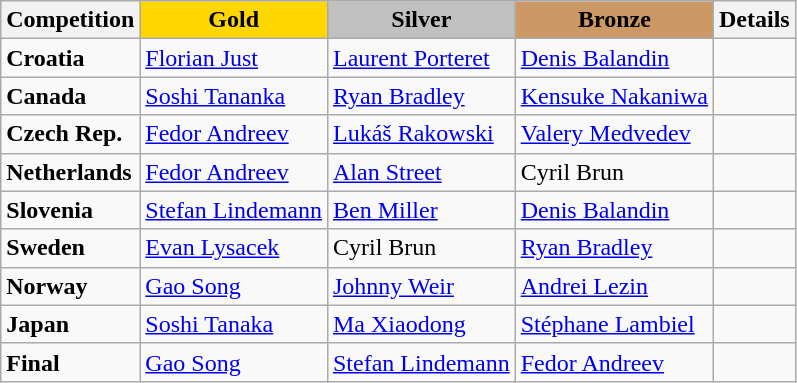<table class="wikitable">
<tr>
<th>Competition</th>
<td align=center bgcolor=gold><strong>Gold</strong></td>
<td align=center bgcolor=silver><strong>Silver</strong></td>
<td align=center bgcolor=cc9966><strong>Bronze</strong></td>
<th>Details</th>
</tr>
<tr>
<td><strong>Croatia</strong></td>
<td> <a href='#'>Florian Just</a></td>
<td> <a href='#'>Laurent Porteret</a></td>
<td> <a href='#'>Denis Balandin</a></td>
<td></td>
</tr>
<tr>
<td><strong>Canada</strong></td>
<td> <a href='#'>Soshi Tananka</a></td>
<td> <a href='#'>Ryan Bradley</a></td>
<td> <a href='#'>Kensuke Nakaniwa</a></td>
<td></td>
</tr>
<tr>
<td><strong>Czech Rep.</strong></td>
<td> <a href='#'>Fedor Andreev</a></td>
<td> <a href='#'>Lukáš Rakowski</a></td>
<td> <a href='#'>Valery Medvedev</a></td>
<td></td>
</tr>
<tr>
<td><strong>Netherlands</strong></td>
<td> <a href='#'>Fedor Andreev</a></td>
<td> <a href='#'>Alan Street</a></td>
<td> Cyril Brun</td>
<td></td>
</tr>
<tr>
<td><strong>Slovenia</strong></td>
<td> <a href='#'>Stefan Lindemann</a></td>
<td> <a href='#'>Ben Miller</a></td>
<td> <a href='#'>Denis Balandin</a></td>
<td></td>
</tr>
<tr>
<td><strong>Sweden</strong></td>
<td> <a href='#'>Evan Lysacek</a></td>
<td> Cyril Brun</td>
<td> <a href='#'>Ryan Bradley</a></td>
<td></td>
</tr>
<tr>
<td><strong>Norway</strong></td>
<td> <a href='#'>Gao Song</a></td>
<td> <a href='#'>Johnny Weir</a></td>
<td> <a href='#'>Andrei Lezin</a></td>
<td></td>
</tr>
<tr>
<td><strong>Japan</strong></td>
<td> <a href='#'>Soshi Tanaka</a></td>
<td> <a href='#'>Ma Xiaodong</a></td>
<td> <a href='#'>Stéphane Lambiel</a></td>
<td></td>
</tr>
<tr>
<td><strong>Final</strong></td>
<td> <a href='#'>Gao Song</a></td>
<td> <a href='#'>Stefan Lindemann</a></td>
<td> <a href='#'>Fedor Andreev</a></td>
<td></td>
</tr>
</table>
